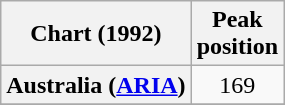<table class="wikitable plainrowheaders" style="text-align:center">
<tr>
<th>Chart (1992)</th>
<th>Peak<br>position</th>
</tr>
<tr>
<th scope="row">Australia (<a href='#'>ARIA</a>)</th>
<td>169</td>
</tr>
<tr>
</tr>
</table>
